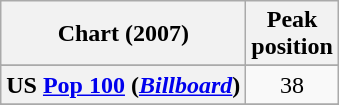<table class="wikitable plainrowheaders sortable" style="text-align:center">
<tr>
<th scope="col">Chart (2007)</th>
<th scope="col">Peak<br>position</th>
</tr>
<tr>
</tr>
<tr>
</tr>
<tr>
</tr>
<tr>
</tr>
<tr>
</tr>
<tr>
</tr>
<tr>
</tr>
<tr>
</tr>
<tr>
</tr>
<tr>
</tr>
<tr>
</tr>
<tr>
<th scope="row">US <a href='#'>Pop 100</a> (<a href='#'><em>Billboard</em></a>)</th>
<td>38</td>
</tr>
<tr>
</tr>
<tr>
</tr>
</table>
